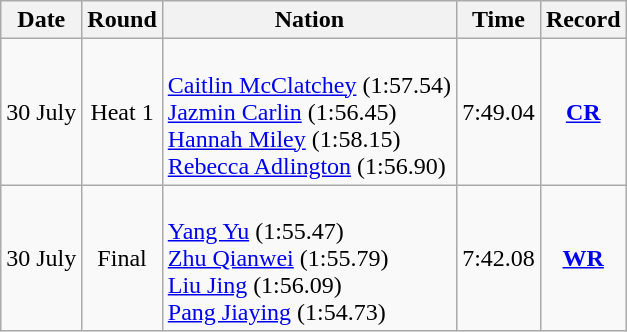<table class=wikitable style=text-align:center>
<tr>
<th>Date</th>
<th>Round</th>
<th>Nation</th>
<th>Time</th>
<th>Record</th>
</tr>
<tr>
<td>30 July</td>
<td>Heat 1</td>
<td align=left><br><a href='#'>Caitlin McClatchey</a> (1:57.54) <br> <a href='#'>Jazmin Carlin</a> (1:56.45) <br><a href='#'>Hannah Miley</a> (1:58.15) <br> <a href='#'>Rebecca Adlington</a> (1:56.90)</td>
<td>7:49.04</td>
<td><strong><a href='#'>CR</a></strong></td>
</tr>
<tr>
<td>30 July</td>
<td>Final</td>
<td align=left><br><a href='#'>Yang Yu</a> (1:55.47)<br> <a href='#'>Zhu Qianwei</a> (1:55.79) <br><a href='#'>Liu Jing</a> (1:56.09) <br> <a href='#'>Pang Jiaying</a> (1:54.73)</td>
<td>7:42.08</td>
<td><strong><a href='#'>WR</a></strong></td>
</tr>
</table>
